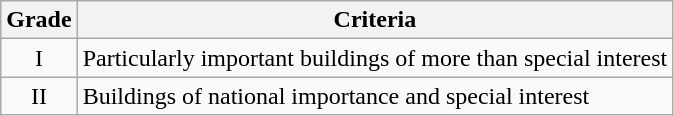<table class="wikitable">
<tr>
<th>Grade</th>
<th>Criteria</th>
</tr>
<tr>
<td align="center" >I</td>
<td>Particularly important buildings of more than special interest</td>
</tr>
<tr>
<td align="center" >II</td>
<td>Buildings of national importance and special interest</td>
</tr>
</table>
